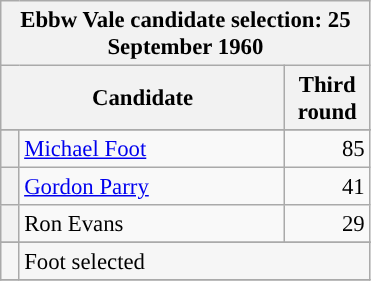<table class="wikitable" style="font-size: 95%;">
<tr>
<th colspan="3">Ebbw Vale candidate selection: 25 September 1960</th>
</tr>
<tr>
<th colspan="2" style="width: 170px">Candidate</th>
<th style="width: 50px">Third round</th>
</tr>
<tr>
</tr>
<tr>
<th width="5" style="background-color: "></th>
<td style="width: 170px"><a href='#'>Michael Foot</a></td>
<td align="right">85</td>
</tr>
<tr>
<th style="background-color: "></th>
<td style="width: 170px"><a href='#'>Gordon Parry</a></td>
<td align="right">41</td>
</tr>
<tr>
<th style="background-color: "></th>
<td style="width: 170px">Ron Evans</td>
<td align="right">29</td>
</tr>
<tr>
</tr>
<tr style="background-color:#F6F6F6">
<td></td>
<td colspan="2">Foot selected</td>
</tr>
<tr>
</tr>
</table>
